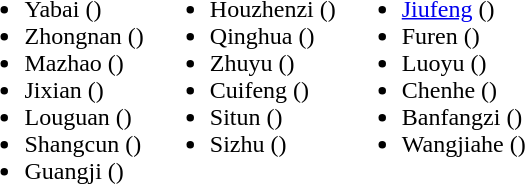<table>
<tr>
<td valign="top"><br><ul><li>Yabai ()</li><li>Zhongnan ()</li><li>Mazhao ()</li><li>Jixian ()</li><li>Louguan ()</li><li>Shangcun ()</li><li>Guangji ()</li></ul></td>
<td valign="top"><br><ul><li>Houzhenzi ()</li><li>Qinghua ()</li><li>Zhuyu ()</li><li>Cuifeng ()</li><li>Situn ()</li><li>Sizhu ()</li></ul></td>
<td valign="top"><br><ul><li><a href='#'>Jiufeng</a> ()</li><li>Furen ()</li><li>Luoyu ()</li><li>Chenhe ()</li><li>Banfangzi ()</li><li>Wangjiahe ()</li></ul></td>
</tr>
</table>
